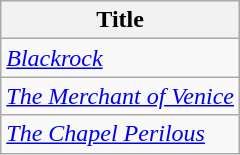<table class="wikitable sortable plainrowheaders">
<tr>
<th>Title</th>
</tr>
<tr>
<td><em><a href='#'>Blackrock</a></em></td>
</tr>
<tr>
<td><em><a href='#'>The Merchant of Venice</a></em></td>
</tr>
<tr>
<td><em><a href='#'>The Chapel Perilous</a></em></td>
</tr>
</table>
